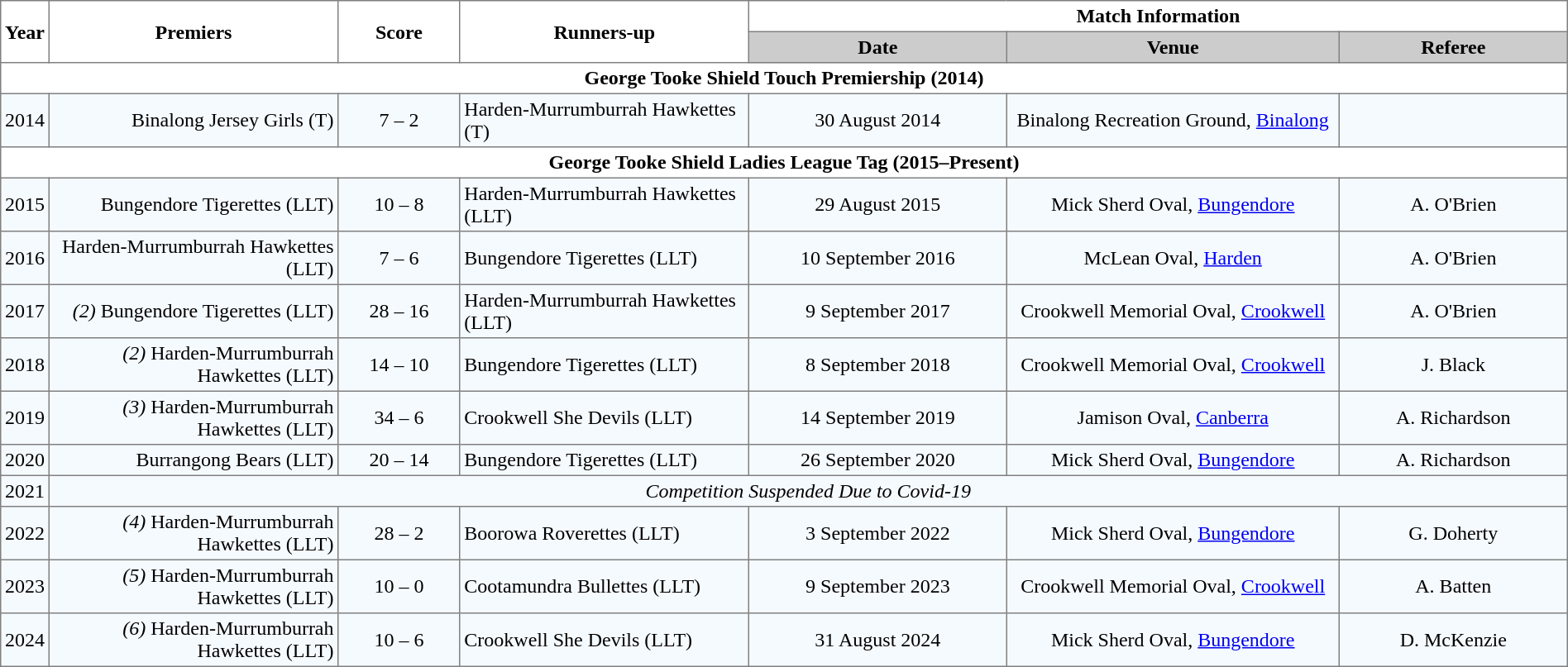<table border="1" cellpadding="3" cellspacing="0" width="100%" style="border-collapse:collapse;  text-align:center;">
<tr>
<th rowspan="2">Year</th>
<th rowspan="2" width="19%">Premiers</th>
<th rowspan="2" width="8%">Score</th>
<th rowspan="2" width="19%">Runners-up</th>
<th colspan="3">Match Information</th>
</tr>
<tr style="background:#CCCCCC">
<th width="17%">Date</th>
<th width="22%">Venue</th>
<th width="50%">Referee</th>
</tr>
<tr>
<th colspan="7">George Tooke Shield Touch Premiership (2014)</th>
</tr>
<tr style="text-align:center; background:#f5faff;">
<td>2014</td>
<td align="right">Binalong Jersey Girls (T) </td>
<td>7 – 2</td>
<td align="left"> Harden-Murrumburrah Hawkettes (T)</td>
<td>30 August 2014</td>
<td>Binalong Recreation Ground, <a href='#'>Binalong</a></td>
<td></td>
</tr>
<tr>
<th colspan="7">George Tooke Shield Ladies League Tag (2015–Present)</th>
</tr>
<tr style="text-align:center; background:#f5faff;">
<td>2015</td>
<td align="right">Bungendore Tigerettes (LLT) </td>
<td>10 – 8</td>
<td align="left"> Harden-Murrumburrah Hawkettes (LLT)</td>
<td>29 August 2015</td>
<td>Mick Sherd Oval, <a href='#'>Bungendore</a></td>
<td>A. O'Brien</td>
</tr>
<tr style="text-align:center; background:#f5faff;">
<td>2016</td>
<td align="right">Harden-Murrumburrah Hawkettes (LLT) </td>
<td>7 – 6</td>
<td align="left"> Bungendore Tigerettes (LLT)</td>
<td>10 September 2016</td>
<td>McLean Oval, <a href='#'>Harden</a></td>
<td>A. O'Brien</td>
</tr>
<tr style="text-align:center; background:#f5faff;">
<td>2017</td>
<td align="right"><em>(2)</em> Bungendore Tigerettes (LLT) </td>
<td>28 – 16</td>
<td align="left"> Harden-Murrumburrah Hawkettes (LLT)</td>
<td>9 September 2017</td>
<td>Crookwell Memorial Oval, <a href='#'>Crookwell</a></td>
<td>A. O'Brien</td>
</tr>
<tr style="text-align:center; background:#f5faff;">
<td>2018</td>
<td align="right"><em>(2)</em> Harden-Murrumburrah Hawkettes (LLT) </td>
<td>14 – 10</td>
<td align="left"> Bungendore Tigerettes (LLT)</td>
<td>8 September 2018</td>
<td>Crookwell Memorial Oval, <a href='#'>Crookwell</a></td>
<td>J. Black</td>
</tr>
<tr style="text-align:center; background:#f5faff;">
<td>2019</td>
<td align="right"><em>(3)</em> Harden-Murrumburrah Hawkettes (LLT) </td>
<td>34 – 6</td>
<td align="left"> Crookwell She Devils (LLT)</td>
<td>14 September 2019</td>
<td>Jamison Oval, <a href='#'>Canberra</a></td>
<td>A. Richardson</td>
</tr>
<tr style="text-align:center; background:#f5faff;">
<td>2020</td>
<td align="right">Burrangong Bears (LLT) </td>
<td>20 – 14</td>
<td align="left"> Bungendore Tigerettes (LLT)</td>
<td>26 September 2020</td>
<td>Mick Sherd Oval, <a href='#'>Bungendore</a></td>
<td>A. Richardson</td>
</tr>
<tr style="text-align:center; background:#f5faff;">
<td>2021</td>
<td colspan="6"><em>Competition Suspended Due to Covid-19</em></td>
</tr>
<tr style="text-align:center; background:#f5faff;">
<td>2022</td>
<td align="right"><em>(4)</em> Harden-Murrumburrah Hawkettes (LLT) </td>
<td>28 – 2</td>
<td align="left"> Boorowa Roverettes (LLT)</td>
<td>3 September 2022</td>
<td>Mick Sherd Oval, <a href='#'>Bungendore</a></td>
<td>G. Doherty</td>
</tr>
<tr style="text-align:center; background:#f5faff;">
<td>2023</td>
<td align="right"><em>(5)</em> Harden-Murrumburrah Hawkettes (LLT) </td>
<td>10 – 0</td>
<td align="left"> Cootamundra Bullettes (LLT)</td>
<td>9 September 2023</td>
<td>Crookwell Memorial Oval, <a href='#'>Crookwell</a></td>
<td>A. Batten</td>
</tr>
<tr style="text-align:center; background:#f5faff;">
<td>2024</td>
<td align="right"><em>(6)</em> Harden-Murrumburrah Hawkettes (LLT) </td>
<td>10 – 6</td>
<td align="left"> Crookwell She Devils (LLT)</td>
<td>31 August 2024</td>
<td>Mick Sherd Oval, <a href='#'>Bungendore</a></td>
<td>D. McKenzie</td>
</tr>
</table>
